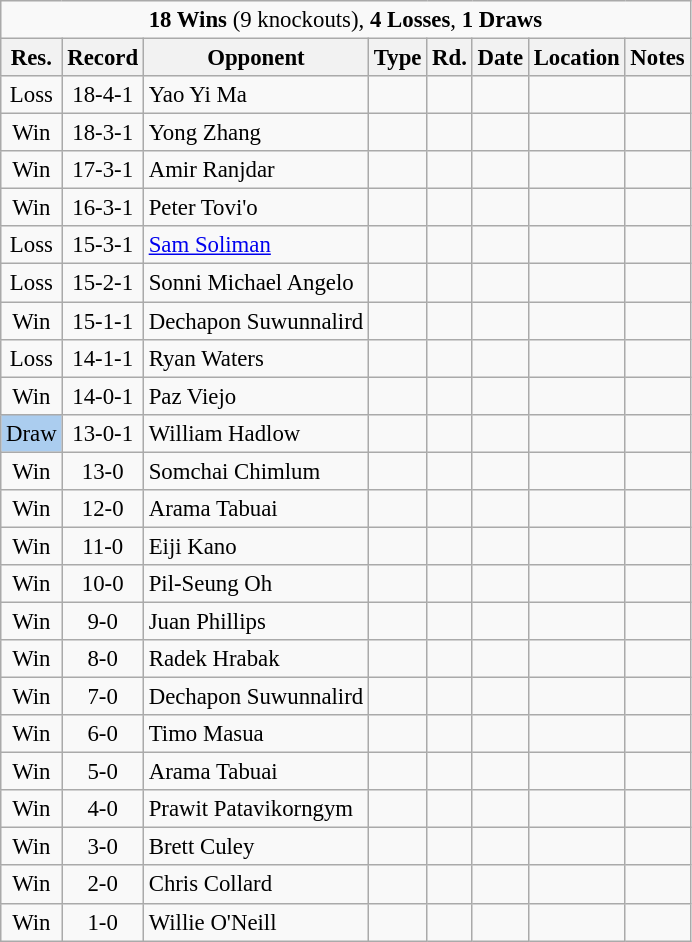<table class="wikitable" style="text-align:center; font-size:95%">
<tr>
<td colspan=8><strong>18 Wins</strong> (9 knockouts), <strong>4 Losses</strong>, <strong>1 Draws</strong></td>
</tr>
<tr>
<th>Res.</th>
<th>Record</th>
<th>Opponent</th>
<th>Type</th>
<th>Rd.</th>
<th>Date</th>
<th>Location</th>
<th>Notes</th>
</tr>
<tr>
<td>Loss</td>
<td>18-4-1</td>
<td align=left> Yao Yi Ma</td>
<td></td>
<td></td>
<td></td>
<td align=left></td>
<td align=left></td>
</tr>
<tr>
<td>Win</td>
<td>18-3-1</td>
<td align=left> Yong Zhang</td>
<td></td>
<td></td>
<td></td>
<td align=left></td>
<td align=left></td>
</tr>
<tr>
<td>Win</td>
<td>17-3-1</td>
<td align=left> Amir Ranjdar</td>
<td></td>
<td></td>
<td></td>
<td align=left></td>
<td></td>
</tr>
<tr>
<td>Win</td>
<td>16-3-1</td>
<td align=left> Peter Tovi'o</td>
<td></td>
<td></td>
<td></td>
<td align=left></td>
<td></td>
</tr>
<tr>
<td>Loss</td>
<td>15-3-1</td>
<td align=left> <a href='#'>Sam Soliman</a></td>
<td></td>
<td></td>
<td></td>
<td align=left></td>
<td align=left></td>
</tr>
<tr>
<td>Loss</td>
<td>15-2-1</td>
<td align=left> Sonni Michael Angelo</td>
<td></td>
<td></td>
<td></td>
<td align=left></td>
<td></td>
</tr>
<tr>
<td>Win</td>
<td>15-1-1</td>
<td align=left> Dechapon Suwunnalird</td>
<td></td>
<td></td>
<td></td>
<td align=left></td>
<td></td>
</tr>
<tr>
<td>Loss</td>
<td>14-1-1</td>
<td align=left> Ryan Waters</td>
<td></td>
<td></td>
<td></td>
<td align=left></td>
<td align=left></td>
</tr>
<tr>
<td>Win</td>
<td>14-0-1</td>
<td align=left> Paz Viejo</td>
<td></td>
<td></td>
<td></td>
<td align=left></td>
<td align=left></td>
</tr>
<tr>
<td style="background:#abcdef;">Draw</td>
<td>13-0-1</td>
<td align=left> William Hadlow</td>
<td></td>
<td></td>
<td></td>
<td align=left></td>
<td></td>
</tr>
<tr>
<td>Win</td>
<td>13-0</td>
<td align=left> Somchai Chimlum</td>
<td></td>
<td></td>
<td></td>
<td align=left></td>
<td></td>
</tr>
<tr>
<td>Win</td>
<td>12-0</td>
<td align=left> Arama Tabuai</td>
<td></td>
<td></td>
<td></td>
<td align=left></td>
<td></td>
</tr>
<tr>
<td>Win</td>
<td>11-0</td>
<td align=left> Eiji Kano</td>
<td></td>
<td></td>
<td></td>
<td align=left></td>
<td align=left></td>
</tr>
<tr>
<td>Win</td>
<td>10-0</td>
<td align=left> Pil-Seung Oh</td>
<td></td>
<td></td>
<td></td>
<td align=left></td>
<td></td>
</tr>
<tr>
<td>Win</td>
<td>9-0</td>
<td align=left> Juan Phillips</td>
<td></td>
<td></td>
<td></td>
<td align=left></td>
<td align=left></td>
</tr>
<tr>
<td>Win</td>
<td>8-0</td>
<td align=left> Radek Hrabak</td>
<td></td>
<td></td>
<td></td>
<td align=left></td>
<td align=left></td>
</tr>
<tr>
<td>Win</td>
<td>7-0</td>
<td align=left> Dechapon Suwunnalird</td>
<td></td>
<td></td>
<td></td>
<td align=left></td>
<td></td>
</tr>
<tr>
<td>Win</td>
<td>6-0</td>
<td align=left> Timo Masua</td>
<td></td>
<td></td>
<td></td>
<td align=left></td>
<td align=left></td>
</tr>
<tr>
<td>Win</td>
<td>5-0</td>
<td align=left> Arama Tabuai</td>
<td></td>
<td></td>
<td></td>
<td align=left></td>
<td align=left></td>
</tr>
<tr>
<td>Win</td>
<td>4-0</td>
<td align=left> Prawit Patavikorngym</td>
<td></td>
<td></td>
<td></td>
<td align=left></td>
<td></td>
</tr>
<tr>
<td>Win</td>
<td>3-0</td>
<td align=left> Brett Culey</td>
<td></td>
<td></td>
<td></td>
<td align=left></td>
<td></td>
</tr>
<tr>
<td>Win</td>
<td>2-0</td>
<td align=left> Chris Collard</td>
<td></td>
<td></td>
<td></td>
<td align=left></td>
<td align=left></td>
</tr>
<tr>
<td>Win</td>
<td>1-0</td>
<td align=left> Willie O'Neill</td>
<td></td>
<td></td>
<td></td>
<td align=left></td>
<td align=left></td>
</tr>
</table>
